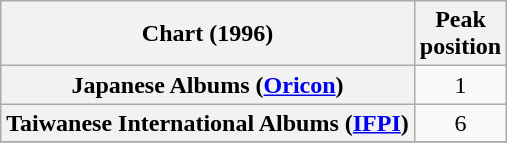<table class="wikitable sortable plainrowheaders">
<tr>
<th>Chart (1996)</th>
<th>Peak<br>position</th>
</tr>
<tr>
<th scope="row">Japanese Albums (<a href='#'>Oricon</a>)</th>
<td align="center">1</td>
</tr>
<tr>
<th scope="row">Taiwanese International Albums (<a href='#'>IFPI</a>)</th>
<td style="text-align:center;">6</td>
</tr>
<tr>
</tr>
</table>
